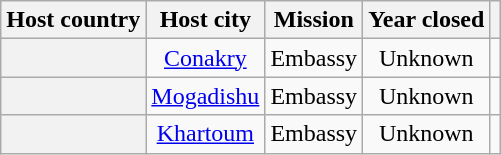<table class="wikitable plainrowheaders" style="text-align:center;">
<tr>
<th scope="col">Host country</th>
<th scope="col">Host city</th>
<th scope="col">Mission</th>
<th scope="col">Year closed</th>
<th scope="col"></th>
</tr>
<tr>
<th scope="row"></th>
<td><a href='#'>Conakry</a></td>
<td>Embassy</td>
<td>Unknown</td>
<td></td>
</tr>
<tr>
<th scope="row"></th>
<td><a href='#'>Mogadishu</a></td>
<td>Embassy</td>
<td>Unknown</td>
<td></td>
</tr>
<tr>
<th scope="row"></th>
<td><a href='#'>Khartoum</a></td>
<td>Embassy</td>
<td>Unknown</td>
<td></td>
</tr>
</table>
